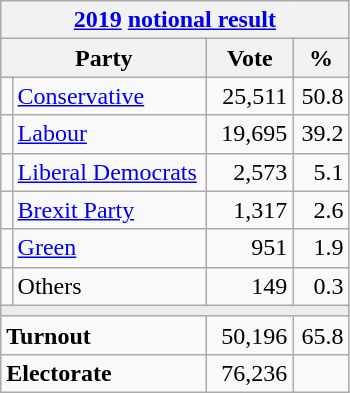<table class="wikitable">
<tr>
<th colspan="4"><a href='#'>2019</a> <a href='#'>notional result</a></th>
</tr>
<tr>
<th bgcolor="#DDDDFF" width="130px" colspan="2">Party</th>
<th bgcolor="#DDDDFF" width="50px">Vote</th>
<th bgcolor="#DDDDFF" width="30px">%</th>
</tr>
<tr>
<td></td>
<td><a href='#'>Conservative</a></td>
<td align=right>25,511</td>
<td align=right>50.8</td>
</tr>
<tr>
<td></td>
<td><a href='#'>Labour</a></td>
<td align=right>19,695</td>
<td align=right>39.2</td>
</tr>
<tr>
<td></td>
<td><a href='#'>Liberal Democrats</a></td>
<td align=right>2,573</td>
<td align=right>5.1</td>
</tr>
<tr>
<td></td>
<td><a href='#'>Brexit Party</a></td>
<td align=right>1,317</td>
<td align=right>2.6</td>
</tr>
<tr>
<td></td>
<td><a href='#'>Green</a></td>
<td align=right>951</td>
<td align=right>1.9</td>
</tr>
<tr>
<td></td>
<td>Others</td>
<td align=right>149</td>
<td align=right>0.3</td>
</tr>
<tr>
<td colspan="4" bgcolor="#EAECF0"></td>
</tr>
<tr>
<td colspan="2"><strong>Turnout</strong></td>
<td align=right>50,196</td>
<td align=right>65.8</td>
</tr>
<tr>
<td colspan="2"><strong>Electorate</strong></td>
<td align=right>76,236</td>
</tr>
</table>
